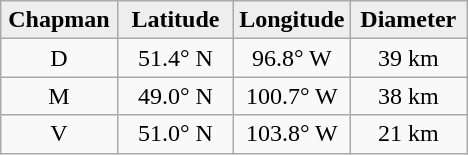<table class="wikitable">
<tr>
<th width="25%" style="background:#eeeeee;">Chapman</th>
<th width="25%" style="background:#eeeeee;">Latitude</th>
<th width="25%" style="background:#eeeeee;">Longitude</th>
<th width="25%" style="background:#eeeeee;">Diameter</th>
</tr>
<tr>
<td align="center">D</td>
<td align="center">51.4° N</td>
<td align="center">96.8° W</td>
<td align="center">39 km</td>
</tr>
<tr>
<td align="center">M</td>
<td align="center">49.0° N</td>
<td align="center">100.7° W</td>
<td align="center">38 km</td>
</tr>
<tr>
<td align="center">V</td>
<td align="center">51.0° N</td>
<td align="center">103.8° W</td>
<td align="center">21 km</td>
</tr>
</table>
